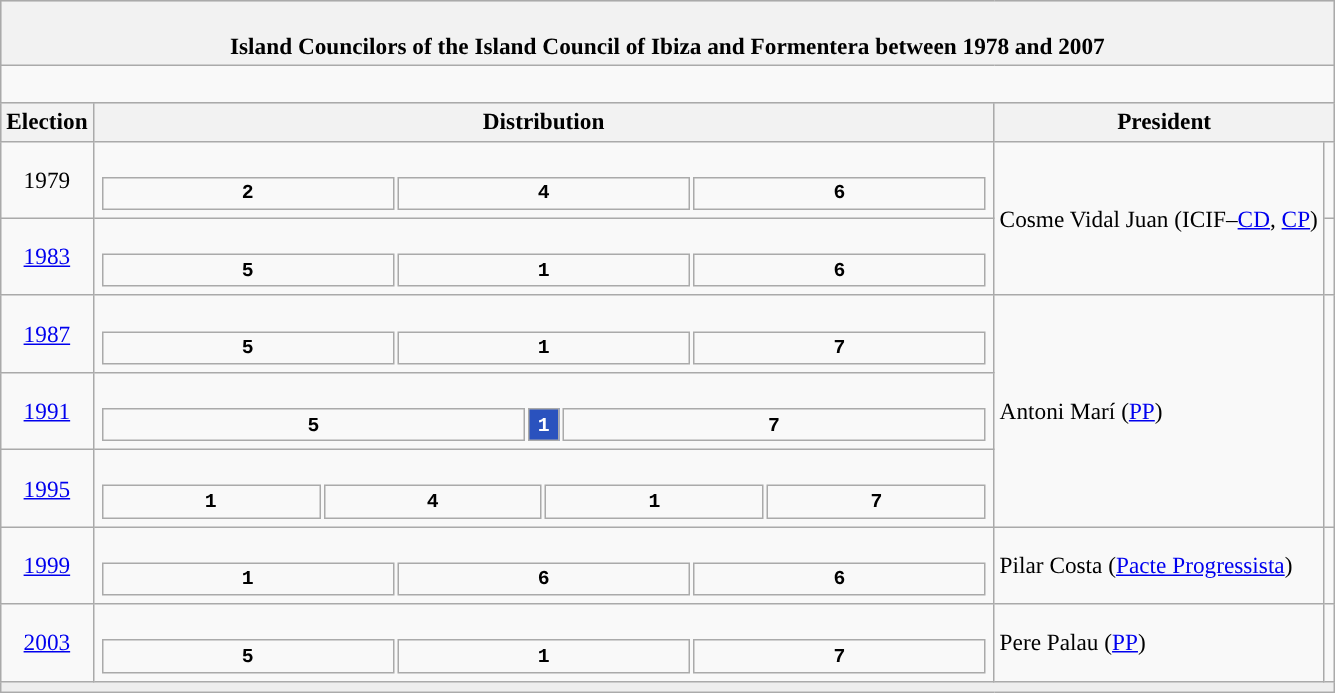<table class="wikitable" style="font-size:97%;">
<tr bgcolor="#CCCCCC">
<th colspan="4"><br>Island Councilors of the Island Council of Ibiza and Formentera between 1978 and 2007</th>
</tr>
<tr>
<td colspan="4"><br>














</td>
</tr>
<tr bgcolor="#CCCCCC">
<th>Election</th>
<th>Distribution</th>
<th colspan="2">President</th>
</tr>
<tr>
<td align=center>1979</td>
<td><br><table style="width:45em; font-size:85%; text-align:center; font-family:Courier New;">
<tr style="font-weight:bold">
<td style="background:">2</td>
<td style="background:">4</td>
<td style="background:">6</td>
</tr>
</table>
</td>
<td rowspan="2">Cosme Vidal Juan (ICIF–<a href='#'>CD</a>, <a href='#'>CP</a>)</td>
<td style="background:"></td>
</tr>
<tr>
<td align=center><a href='#'>1983</a></td>
<td><br><table style="width:45em; font-size:85%; text-align:center; font-family:Courier New;">
<tr style="font-weight:bold">
<td style="background:">5</td>
<td style="background:">1</td>
<td style="background:">6</td>
</tr>
</table>
</td>
<td style="background:"></td>
</tr>
<tr>
<td align=center><a href='#'>1987</a></td>
<td><br><table style="width:45em; font-size:85%; text-align:center; font-family:Courier New;">
<tr style="font-weight:bold">
<td style="background:">5</td>
<td style="background:">1</td>
<td style="background:">7</td>
</tr>
</table>
</td>
<td rowspan="3">Antoni Marí (<a href='#'>PP</a>)</td>
<td rowspan="3" style="background:"></td>
</tr>
<tr>
<td align=center><a href='#'>1991</a></td>
<td><br><table style="width:45em; font-size:85%; text-align:center; font-family:Courier New;">
<tr style="font-weight:bold">
<td style="background:">5</td>
<td style="background:#2A52BE; width:1em; color:white;">1</td>
<td style="background:">7</td>
</tr>
</table>
</td>
</tr>
<tr>
<td align=center><a href='#'>1995</a></td>
<td><br><table style="width:45em; font-size:85%; text-align:center; font-family:Courier New;">
<tr style="font-weight:bold">
<td style="background:">1</td>
<td style="background:">4</td>
<td style="background:">1</td>
<td style="background:">7</td>
</tr>
</table>
</td>
</tr>
<tr>
<td align=center><a href='#'>1999</a></td>
<td><br><table style="width:45em; font-size:85%; text-align:center; font-family:Courier New;">
<tr style="font-weight:bold">
<td style="background:">1</td>
<td style="background:">6</td>
<td style="background:">6</td>
</tr>
</table>
</td>
<td>Pilar Costa (<a href='#'>Pacte Progressista</a>)</td>
<td style="background:"></td>
</tr>
<tr>
<td align=center><a href='#'>2003</a></td>
<td><br><table style="width:45em; font-size:85%; text-align:center; font-family:Courier New;">
<tr style="font-weight:bold">
<td style="background:">5</td>
<td style="background:">1</td>
<td style="background:">7</td>
</tr>
</table>
</td>
<td>Pere Palau (<a href='#'>PP</a>)</td>
<td style="background:"></td>
</tr>
<tr>
<td colspan="4" style="background:#EEEEEE; text-align:center;"></td>
</tr>
</table>
